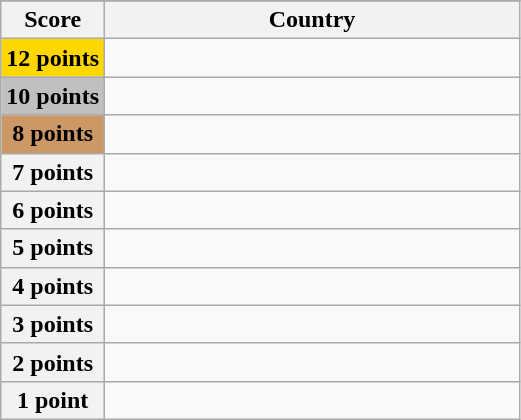<table class="wikitable">
<tr>
</tr>
<tr>
<th scope="col" width="20%">Score</th>
<th scope="col">Country</th>
</tr>
<tr>
<th scope="row" style="background:gold">12 points</th>
<td></td>
</tr>
<tr>
<th scope="row" style="background:silver">10 points</th>
<td></td>
</tr>
<tr>
<th scope="row" style="background:#CC9966">8 points</th>
<td></td>
</tr>
<tr>
<th scope="row">7 points</th>
<td></td>
</tr>
<tr>
<th scope="row">6 points</th>
<td></td>
</tr>
<tr>
<th scope="row">5 points</th>
<td></td>
</tr>
<tr>
<th scope="row">4 points</th>
<td></td>
</tr>
<tr>
<th scope="row">3 points</th>
<td></td>
</tr>
<tr>
<th scope="row">2 points</th>
<td></td>
</tr>
<tr>
<th scope="row">1 point</th>
<td></td>
</tr>
</table>
